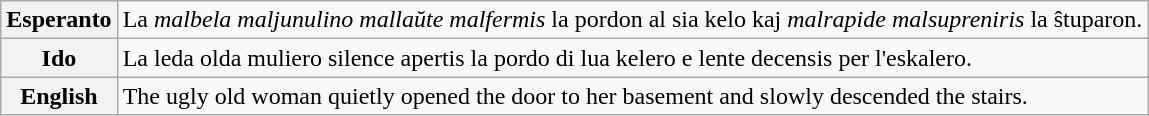<table class="wikitable">
<tr>
<th>Esperanto</th>
<td>La <em>malbela maljunulino mallaŭte malfermis</em> la pordon al sia kelo kaj <em>malrapide malsupreniris</em> la ŝtuparon.</td>
</tr>
<tr>
<th>Ido</th>
<td>La leda olda muliero silence apertis la pordo di lua kelero e lente decensis per l'eskalero.</td>
</tr>
<tr>
<th>English</th>
<td>The ugly old woman quietly opened the door to her basement and slowly descended the stairs.</td>
</tr>
</table>
